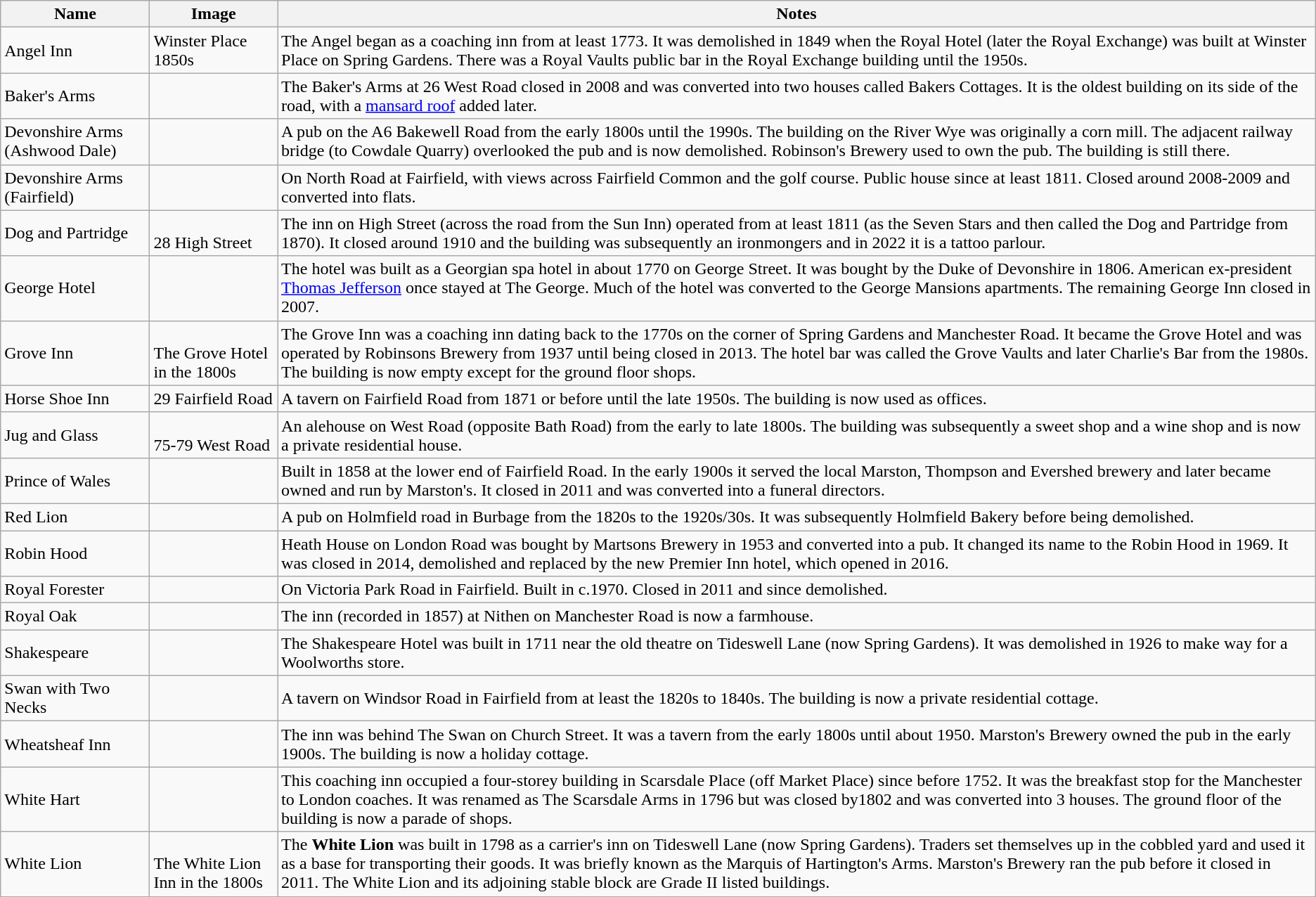<table class="wikitable sortable">
<tr>
<th>Name</th>
<th>Image</th>
<th>Notes</th>
</tr>
<tr>
<td>Angel Inn</td>
<td>Winster Place  1850s</td>
<td>The Angel began as a coaching inn from at least 1773. It was demolished in 1849 when the Royal Hotel (later the Royal Exchange) was built at Winster Place on Spring Gardens. There was a Royal Vaults public bar in the Royal Exchange building until the 1950s.</td>
</tr>
<tr>
<td>Baker's Arms</td>
<td></td>
<td>The Baker's Arms at 26 West Road closed in 2008 and was converted into two houses called Bakers Cottages. It is the oldest building on its side of the road, with a <a href='#'>mansard roof</a> added later.</td>
</tr>
<tr>
<td>Devonshire Arms (Ashwood Dale)</td>
<td></td>
<td>A pub on the A6 Bakewell Road from the early 1800s until the 1990s. The building on the River Wye was originally a corn mill. The adjacent railway bridge (to Cowdale Quarry) overlooked the pub and is now demolished. Robinson's Brewery used to own the pub. The building is still there.</td>
</tr>
<tr>
<td>Devonshire Arms (Fairfield)</td>
<td></td>
<td>On North Road at Fairfield, with views across Fairfield Common and the golf course. Public house since at least 1811. Closed around 2008-2009 and converted into flats.</td>
</tr>
<tr>
<td>Dog and Partridge</td>
<td><br>28 High Street</td>
<td>The inn on High Street (across the road from the Sun Inn) operated from at least 1811 (as the Seven Stars and then called the Dog and Partridge from 1870). It closed around 1910 and the building was subsequently an ironmongers and in 2022 it is a tattoo parlour.</td>
</tr>
<tr>
<td>George Hotel</td>
<td></td>
<td>The hotel was built as a Georgian spa hotel in about 1770 on George Street. It was bought by the Duke of Devonshire in 1806. American ex-president <a href='#'>Thomas Jefferson</a> once stayed at The George. Much of the hotel was converted to the George Mansions apartments. The remaining George Inn closed in 2007.</td>
</tr>
<tr>
<td>Grove Inn</td>
<td><br>The Grove Hotel in the 1800s</td>
<td>The Grove Inn was a coaching inn dating back to the 1770s on the corner of Spring Gardens and Manchester Road. It became the Grove Hotel and was operated by Robinsons Brewery from 1937 until being closed in 2013. The hotel bar was called the Grove Vaults and later Charlie's Bar from the 1980s. The building is now empty except for the ground floor shops.</td>
</tr>
<tr>
<td>Horse Shoe Inn</td>
<td>29 Fairfield Road</td>
<td>A tavern on Fairfield Road from 1871 or before until the late 1950s. The building is now used as offices.</td>
</tr>
<tr>
<td>Jug and Glass</td>
<td><br>75-79 West Road</td>
<td>An alehouse on West Road (opposite Bath Road) from the early to late 1800s. The building was subsequently a sweet shop and a wine shop and is now a private residential house.</td>
</tr>
<tr>
<td>Prince of Wales</td>
<td></td>
<td>Built in 1858 at the lower end of Fairfield Road. In the early 1900s it served the local Marston, Thompson and Evershed brewery and later became owned and run by Marston's. It closed in 2011 and was converted into a funeral directors.</td>
</tr>
<tr>
<td>Red Lion</td>
<td></td>
<td>A pub on Holmfield road in Burbage from the 1820s to the 1920s/30s. It was subsequently Holmfield Bakery before being demolished.</td>
</tr>
<tr>
<td>Robin Hood</td>
<td></td>
<td>Heath House on London Road was bought by Martsons Brewery in 1953 and converted into a pub. It changed its name to the Robin Hood in 1969. It was closed in 2014, demolished and replaced by the new Premier Inn hotel, which opened in 2016.</td>
</tr>
<tr>
<td>Royal Forester</td>
<td></td>
<td>On Victoria Park Road in Fairfield. Built in c.1970. Closed in 2011 and since demolished.</td>
</tr>
<tr>
<td>Royal Oak</td>
<td></td>
<td>The inn (recorded in 1857) at Nithen on Manchester Road is now a farmhouse.</td>
</tr>
<tr>
<td>Shakespeare</td>
<td></td>
<td>The Shakespeare Hotel was built in 1711 near the old theatre on Tideswell Lane (now Spring Gardens). It was demolished in 1926 to make way for a Woolworths store.</td>
</tr>
<tr>
<td>Swan with Two Necks</td>
<td></td>
<td>A tavern on Windsor Road in Fairfield from at least the 1820s to 1840s. The building is now a private residential cottage.</td>
</tr>
<tr>
<td>Wheatsheaf Inn</td>
<td></td>
<td>The inn was behind The Swan on Church Street. It was a tavern from the early 1800s until about 1950. Marston's Brewery owned the pub in the early 1900s. The building is now a holiday cottage.</td>
</tr>
<tr>
<td>White Hart</td>
<td></td>
<td>This coaching inn occupied a four-storey building in Scarsdale Place (off Market Place) since before 1752. It was the breakfast stop for the Manchester to London coaches. It was renamed as The Scarsdale Arms in 1796 but was closed by1802 and was converted into 3 houses. The ground floor of the building is now a parade of shops.</td>
</tr>
<tr>
<td>White Lion</td>
<td><br>The White Lion Inn in the 1800s</td>
<td>The <strong>White Lion</strong> was built in 1798 as a carrier's inn on Tideswell Lane (now Spring Gardens). Traders set themselves up in the cobbled yard and used it as a base for transporting their goods. It was briefly known as the Marquis of Hartington's Arms. Marston's Brewery ran the pub before it closed in 2011. The White Lion and its adjoining stable block are Grade II listed buildings.</td>
</tr>
</table>
